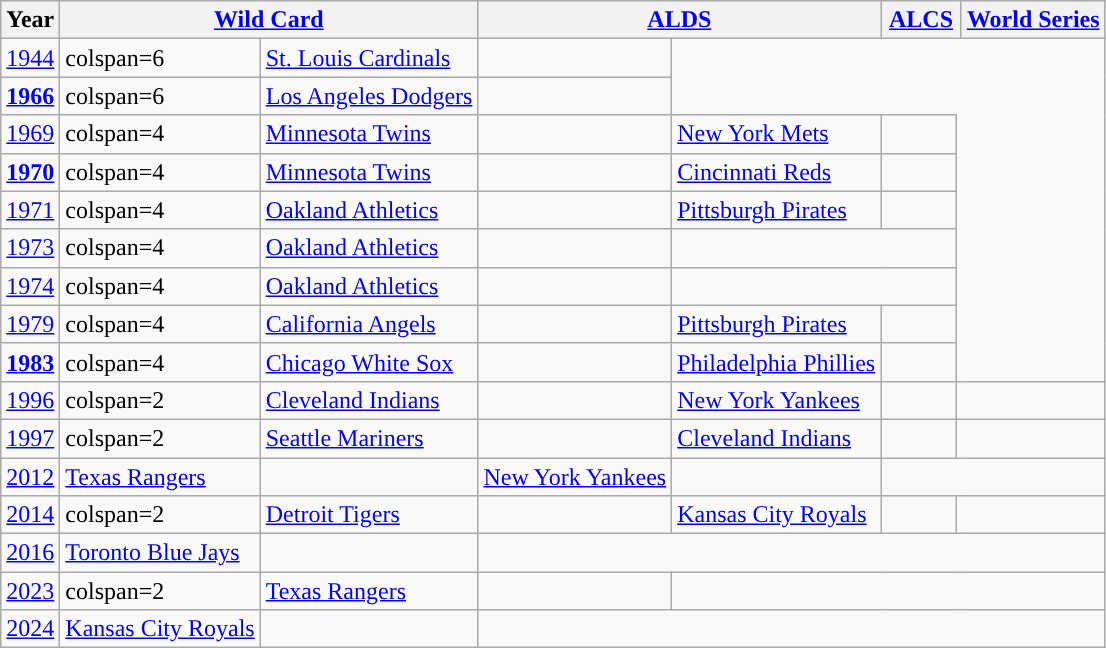<table class="wikitable">
<tr>
<th>Year</th>
<th colspan=2><a href='#'><span>Wild Card</span></a></th>
<th colspan=2><a href='#'><span>ALDS</span></a></th>
<th colspan=2><a href='#'><span>ALCS</span></a></th>
<th colspan=2><a href='#'><span>World Series</span></a></th>
</tr>
<tr>
<td><a href='#'>1944</a></td>
<td>colspan=6 </td>
<td><a href='#'>St. Louis Cardinals</a></td>
<td></td>
</tr>
<tr>
<td><strong><a href='#'>1966</a></strong></td>
<td>colspan=6 </td>
<td><a href='#'>Los Angeles Dodgers</a></td>
<td></td>
</tr>
<tr>
<td align=center><a href='#'>1969</a></td>
<td>colspan=4 </td>
<td><a href='#'>Minnesota Twins</a></td>
<td></td>
<td><a href='#'>New York Mets</a></td>
<td></td>
</tr>
<tr>
<td align=center><strong><a href='#'>1970</a></strong></td>
<td>colspan=4 </td>
<td><a href='#'>Minnesota Twins</a></td>
<td></td>
<td><a href='#'>Cincinnati Reds</a></td>
<td></td>
</tr>
<tr>
<td align=center><a href='#'>1971</a></td>
<td>colspan=4 </td>
<td><a href='#'>Oakland Athletics</a></td>
<td></td>
<td><a href='#'>Pittsburgh Pirates</a></td>
<td></td>
</tr>
<tr>
<td align=center><a href='#'>1973</a></td>
<td>colspan=4 </td>
<td><a href='#'>Oakland Athletics</a></td>
<td></td>
<td colspan=2></td>
</tr>
<tr>
<td align=center><a href='#'>1974</a></td>
<td>colspan=4 </td>
<td><a href='#'>Oakland Athletics</a></td>
<td></td>
<td colspan=2></td>
</tr>
<tr>
<td align=center><a href='#'>1979</a></td>
<td>colspan=4 </td>
<td><a href='#'>California Angels</a></td>
<td></td>
<td><a href='#'>Pittsburgh Pirates</a></td>
<td></td>
</tr>
<tr>
<td align=center><strong><a href='#'>1983</a></strong></td>
<td>colspan=4 </td>
<td><a href='#'>Chicago White Sox</a></td>
<td></td>
<td><a href='#'>Philadelphia Phillies</a></td>
<td></td>
</tr>
<tr>
<td align=center><a href='#'>1996</a></td>
<td>colspan=2 </td>
<td><a href='#'>Cleveland Indians</a></td>
<td></td>
<td><a href='#'>New York Yankees</a></td>
<td></td>
<td colspan=2></td>
</tr>
<tr>
<td align=center><a href='#'>1997</a></td>
<td>colspan=2 </td>
<td><a href='#'>Seattle Mariners</a></td>
<td></td>
<td><a href='#'>Cleveland Indians</a></td>
<td></td>
<td colspan=2></td>
</tr>
<tr>
<td align=center><a href='#'>2012</a></td>
<td><a href='#'>Texas Rangers</a></td>
<td></td>
<td><a href='#'>New York Yankees</a></td>
<td></td>
<td colspan=4></td>
</tr>
<tr>
<td align=center><a href='#'>2014</a></td>
<td>colspan=2 </td>
<td><a href='#'>Detroit Tigers</a></td>
<td></td>
<td><a href='#'>Kansas City Royals</a></td>
<td></td>
<td colspan=2></td>
</tr>
<tr>
<td align=center><a href='#'>2016</a></td>
<td><a href='#'>Toronto Blue Jays</a></td>
<td></td>
<td colspan=6></td>
</tr>
<tr>
<td align=center><a href='#'>2023</a></td>
<td>colspan=2 </td>
<td><a href='#'>Texas Rangers</a></td>
<td></td>
<td colspan=4></td>
</tr>
<tr>
<td align=center><a href='#'>2024</a></td>
<td><a href='#'>Kansas City Royals</a></td>
<td></td>
<td colspan=6></td>
</tr>
</table>
